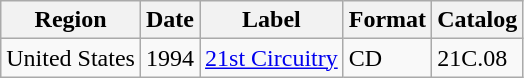<table class="wikitable">
<tr>
<th>Region</th>
<th>Date</th>
<th>Label</th>
<th>Format</th>
<th>Catalog</th>
</tr>
<tr>
<td>United States</td>
<td>1994</td>
<td><a href='#'>21st Circuitry</a></td>
<td>CD</td>
<td>21C.08</td>
</tr>
</table>
